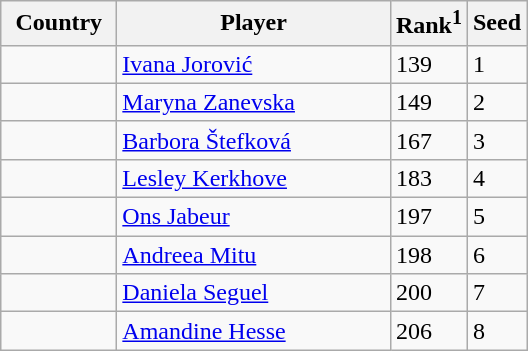<table class="sortable wikitable">
<tr>
<th width="70">Country</th>
<th width="175">Player</th>
<th>Rank<sup>1</sup></th>
<th>Seed</th>
</tr>
<tr>
<td></td>
<td><a href='#'>Ivana Jorović</a></td>
<td>139</td>
<td>1</td>
</tr>
<tr>
<td></td>
<td><a href='#'>Maryna Zanevska</a></td>
<td>149</td>
<td>2</td>
</tr>
<tr>
<td></td>
<td><a href='#'>Barbora Štefková</a></td>
<td>167</td>
<td>3</td>
</tr>
<tr>
<td></td>
<td><a href='#'>Lesley Kerkhove</a></td>
<td>183</td>
<td>4</td>
</tr>
<tr>
<td></td>
<td><a href='#'>Ons Jabeur</a></td>
<td>197</td>
<td>5</td>
</tr>
<tr>
<td></td>
<td><a href='#'>Andreea Mitu</a></td>
<td>198</td>
<td>6</td>
</tr>
<tr>
<td></td>
<td><a href='#'>Daniela Seguel</a></td>
<td>200</td>
<td>7</td>
</tr>
<tr>
<td></td>
<td><a href='#'>Amandine Hesse</a></td>
<td>206</td>
<td>8</td>
</tr>
</table>
